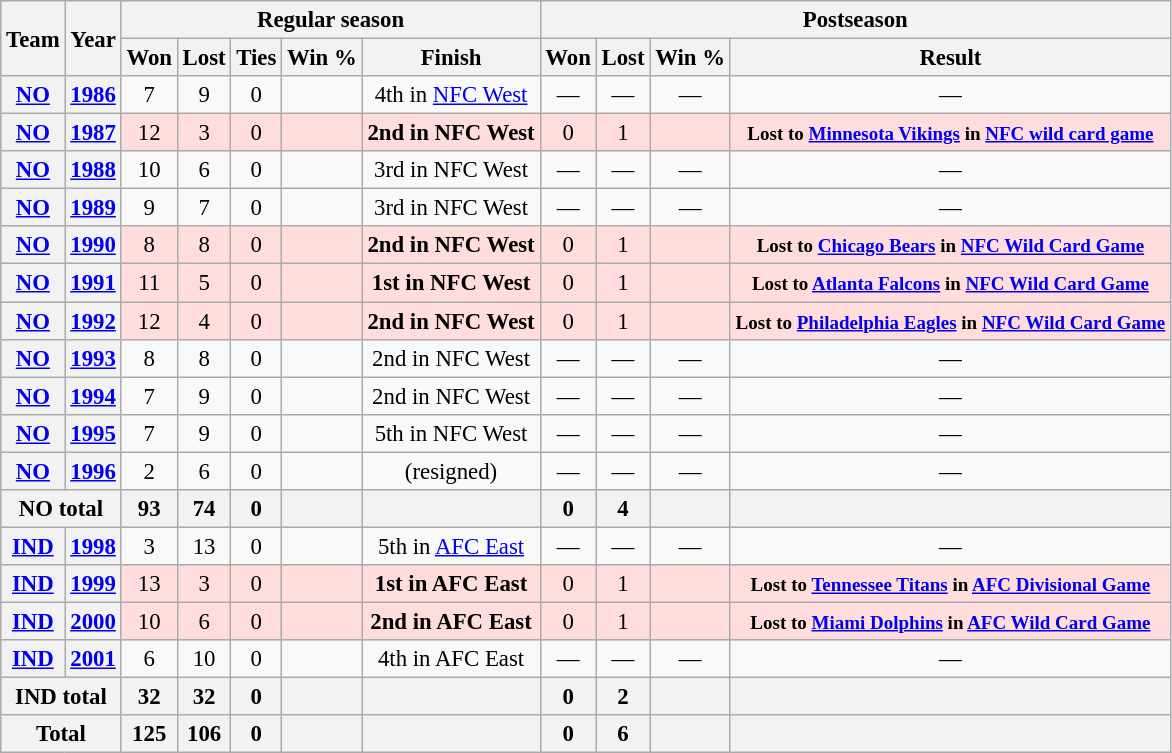<table class="wikitable" style="font-size:95%; text-align:center;">
<tr>
<th rowspan="2">Team</th>
<th rowspan="2">Year</th>
<th colspan="5">Regular season</th>
<th colspan="4">Postseason</th>
</tr>
<tr>
<th>Won</th>
<th>Lost</th>
<th>Ties</th>
<th>Win %</th>
<th>Finish</th>
<th>Won</th>
<th>Lost</th>
<th>Win %</th>
<th>Result</th>
</tr>
<tr>
<th><a href='#'>NO</a></th>
<th><a href='#'>1986</a></th>
<td>7</td>
<td>9</td>
<td>0</td>
<td></td>
<td>4th in <a href='#'>NFC West</a></td>
<td>—</td>
<td>—</td>
<td>—</td>
<td>—</td>
</tr>
<tr style="background:#fdd;">
<th><a href='#'>NO</a></th>
<th><a href='#'>1987</a></th>
<td>12</td>
<td>3</td>
<td>0</td>
<td></td>
<td><strong>2nd in NFC West</strong></td>
<td>0</td>
<td>1</td>
<td></td>
<td><small><strong>Lost to <a href='#'>Minnesota Vikings</a> in <a href='#'>NFC wild card game</a></strong></small></td>
</tr>
<tr>
<th><a href='#'>NO</a></th>
<th><a href='#'>1988</a></th>
<td>10</td>
<td>6</td>
<td>0</td>
<td></td>
<td>3rd in NFC West</td>
<td>—</td>
<td>—</td>
<td>—</td>
<td>—</td>
</tr>
<tr>
<th><a href='#'>NO</a></th>
<th><a href='#'>1989</a></th>
<td>9</td>
<td>7</td>
<td>0</td>
<td></td>
<td>3rd in NFC West</td>
<td>—</td>
<td>—</td>
<td>—</td>
<td>—</td>
</tr>
<tr style="background:#fdd;">
<th><a href='#'>NO</a></th>
<th><a href='#'>1990</a></th>
<td>8</td>
<td>8</td>
<td>0</td>
<td></td>
<td><strong>2nd in NFC West</strong></td>
<td>0</td>
<td>1</td>
<td></td>
<td><small><strong>Lost to <a href='#'>Chicago Bears</a> in <a href='#'>NFC Wild Card Game</a></strong></small></td>
</tr>
<tr style="background:#fdd;">
<th><a href='#'>NO</a></th>
<th><a href='#'>1991</a></th>
<td>11</td>
<td>5</td>
<td>0</td>
<td></td>
<td><strong>1st in NFC West</strong></td>
<td>0</td>
<td>1</td>
<td></td>
<td><small><strong>Lost to <a href='#'>Atlanta Falcons</a> in <a href='#'>NFC Wild Card Game</a></strong></small></td>
</tr>
<tr style="background:#fdd;">
<th><a href='#'>NO</a></th>
<th><a href='#'>1992</a></th>
<td>12</td>
<td>4</td>
<td>0</td>
<td></td>
<td><strong>2nd in NFC West</strong></td>
<td>0</td>
<td>1</td>
<td></td>
<td><small><strong>Lost to <a href='#'>Philadelphia Eagles</a> in <a href='#'>NFC Wild Card Game</a></strong></small></td>
</tr>
<tr>
<th><a href='#'>NO</a></th>
<th><a href='#'>1993</a></th>
<td>8</td>
<td>8</td>
<td>0</td>
<td></td>
<td>2nd in NFC West</td>
<td>—</td>
<td>—</td>
<td>—</td>
<td>—</td>
</tr>
<tr>
<th><a href='#'>NO</a></th>
<th><a href='#'>1994</a></th>
<td>7</td>
<td>9</td>
<td>0</td>
<td></td>
<td>2nd in NFC West</td>
<td>—</td>
<td>—</td>
<td>—</td>
<td>—</td>
</tr>
<tr>
<th><a href='#'>NO</a></th>
<th><a href='#'>1995</a></th>
<td>7</td>
<td>9</td>
<td>0</td>
<td></td>
<td>5th in NFC West</td>
<td>—</td>
<td>—</td>
<td>—</td>
<td>—</td>
</tr>
<tr>
<th><a href='#'>NO</a></th>
<th><a href='#'>1996</a></th>
<td>2</td>
<td>6</td>
<td>0</td>
<td></td>
<td>(resigned)</td>
<td>—</td>
<td>—</td>
<td>—</td>
<td>—</td>
</tr>
<tr>
<th colspan="2">NO total</th>
<th>93</th>
<th>74</th>
<th>0</th>
<th></th>
<th></th>
<th>0</th>
<th>4</th>
<th></th>
<th></th>
</tr>
<tr>
<th><a href='#'>IND</a></th>
<th><a href='#'>1998</a></th>
<td>3</td>
<td>13</td>
<td>0</td>
<td></td>
<td>5th in <a href='#'>AFC East</a></td>
<td>—</td>
<td>—</td>
<td>—</td>
<td>—</td>
</tr>
<tr style="background:#fdd;">
<th><a href='#'>IND</a></th>
<th><a href='#'>1999</a></th>
<td>13</td>
<td>3</td>
<td>0</td>
<td></td>
<td><strong>1st in AFC East</strong></td>
<td>0</td>
<td>1</td>
<td></td>
<td><small><strong>Lost to <a href='#'>Tennessee Titans</a> in <a href='#'>AFC Divisional Game</a></strong></small></td>
</tr>
<tr style="background:#fdd;">
<th><a href='#'>IND</a></th>
<th><a href='#'>2000</a></th>
<td>10</td>
<td>6</td>
<td>0</td>
<td></td>
<td><strong>2nd in AFC East</strong></td>
<td>0</td>
<td>1</td>
<td></td>
<td><small><strong>Lost to <a href='#'>Miami Dolphins</a> in <a href='#'>AFC Wild Card Game</a></strong></small></td>
</tr>
<tr>
<th><a href='#'>IND</a></th>
<th><a href='#'>2001</a></th>
<td>6</td>
<td>10</td>
<td>0</td>
<td></td>
<td>4th in AFC East</td>
<td>—</td>
<td>—</td>
<td>—</td>
<td>—</td>
</tr>
<tr>
<th colspan="2">IND total</th>
<th>32</th>
<th>32</th>
<th>0</th>
<th></th>
<th></th>
<th>0</th>
<th>2</th>
<th></th>
<th></th>
</tr>
<tr>
<th colspan="2">Total</th>
<th>125</th>
<th>106</th>
<th>0</th>
<th></th>
<th></th>
<th>0</th>
<th>6</th>
<th></th>
<th></th>
</tr>
</table>
